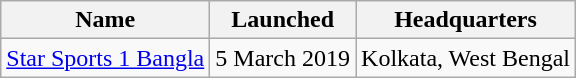<table class="sortable plainrowheaders wikitable">
<tr>
<th>Name</th>
<th>Launched</th>
<th>Headquarters</th>
</tr>
<tr>
<td><a href='#'>Star Sports 1 Bangla</a></td>
<td>5 March 2019</td>
<td>Kolkata, West Bengal</td>
</tr>
</table>
